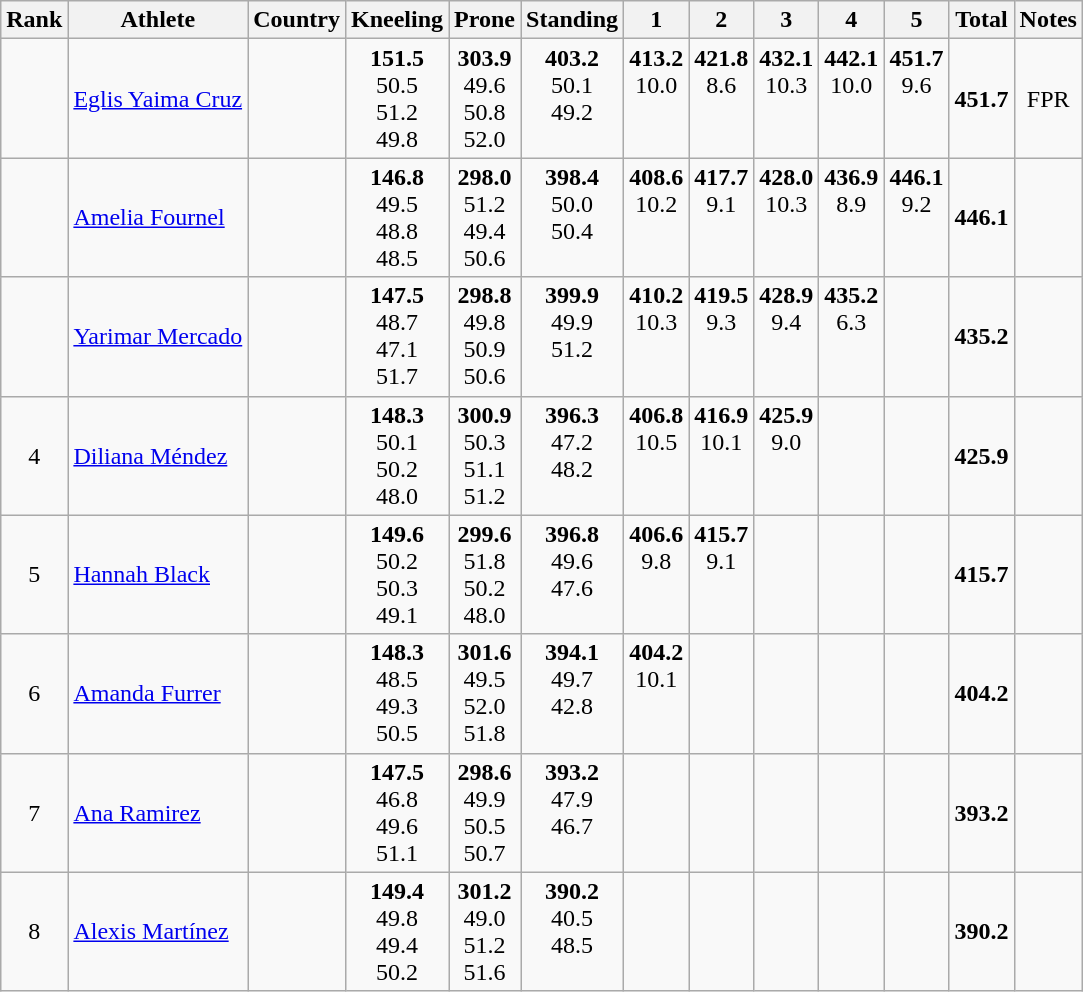<table class="wikitable sortable" style="text-align:center">
<tr>
<th>Rank</th>
<th>Athlete</th>
<th>Country</th>
<th>Kneeling</th>
<th>Prone</th>
<th>Standing</th>
<th>1</th>
<th>2</th>
<th>3</th>
<th>4</th>
<th>5</th>
<th>Total</th>
<th>Notes</th>
</tr>
<tr>
<td></td>
<td align=left><a href='#'>Eglis Yaima Cruz</a></td>
<td align=left></td>
<td><strong>151.5</strong> <br>50.5<br>51.2<br>49.8</td>
<td><strong>303.9</strong><br>49.6<br>50.8<br> 52.0</td>
<td><strong>403.2</strong><br>50.1<br>49.2<br><br></td>
<td><strong>413.2</strong><br>10.0<br><br><br></td>
<td><strong>421.8</strong><br> 8.6 <br><br><br></td>
<td><strong>432.1</strong><br> 10.3<br><br><br></td>
<td><strong>442.1</strong><br> 10.0<br><br><br></td>
<td><strong>451.7</strong><br>9.6<br><br><br></td>
<td><strong>451.7</strong></td>
<td>FPR</td>
</tr>
<tr>
<td></td>
<td align=left><a href='#'>Amelia Fournel</a></td>
<td align=left></td>
<td><strong>146.8</strong><br>49.5<br>48.8<br>48.5</td>
<td><strong>298.0</strong><br>51.2<br>49.4<br> 50.6</td>
<td><strong>398.4</strong><br> 50.0<br>50.4<br><br></td>
<td><strong>408.6</strong><br>10.2  <br><br><br></td>
<td><strong>417.7</strong><br>9.1<br><br><br></td>
<td><strong>428.0</strong><br>10.3<br><br><br></td>
<td><strong>436.9</strong><br>8.9<br><br><br></td>
<td><strong>446.1</strong><br>9.2<br><br><br></td>
<td><strong>446.1</strong></td>
<td></td>
</tr>
<tr>
<td></td>
<td align=left><a href='#'>Yarimar Mercado</a></td>
<td align=left></td>
<td><strong>147.5</strong><br>48.7<br>47.1<br>51.7</td>
<td><strong>298.8</strong><br>49.8<br>50.9<br>50.6</td>
<td><strong>399.9</strong><br>49.9<br>51.2<br><br></td>
<td><strong>410.2</strong><br>10.3<br><br><br></td>
<td><strong>419.5</strong><br> 9.3<br><br><br></td>
<td><strong>428.9</strong><br>9.4 <br><br><br></td>
<td><strong>435.2</strong><br> 6.3<br><br><br></td>
<td></td>
<td><strong>435.2</strong></td>
<td></td>
</tr>
<tr>
<td>4</td>
<td align=left><a href='#'>Diliana Méndez</a></td>
<td align=left></td>
<td><strong>148.3</strong><br>50.1<br>50.2<br>48.0</td>
<td><strong>300.9</strong> <br>50.3<br>51.1<br> 51.2</td>
<td><strong>396.3</strong><br>47.2<br>48.2<br><br></td>
<td><strong>406.8</strong><br>10.5<br><br><br></td>
<td><strong>416.9</strong><br>10.1<br><br><br></td>
<td><strong>425.9</strong> <br> 9.0<br><br><br></td>
<td></td>
<td></td>
<td><strong>425.9</strong></td>
<td></td>
</tr>
<tr>
<td>5</td>
<td align=left><a href='#'>Hannah Black</a></td>
<td align=left></td>
<td><strong>149.6</strong><br>50.2<br>50.3<br> 49.1</td>
<td><strong>299.6</strong> <br>51.8<br>50.2<br>48.0</td>
<td><strong>396.8</strong><br>49.6<br>47.6<br> <br></td>
<td><strong>406.6</strong><br> 9.8<br><br><br></td>
<td><strong>415.7</strong> <br>9.1 <br><br><br></td>
<td></td>
<td></td>
<td></td>
<td><strong>415.7</strong></td>
<td></td>
</tr>
<tr>
<td>6</td>
<td align=left><a href='#'>Amanda Furrer</a></td>
<td align=left></td>
<td><strong>148.3</strong><br>48.5<br>49.3<br>50.5</td>
<td><strong>301.6</strong><br>49.5<br>52.0<br>51.8</td>
<td><strong>394.1</strong><br>49.7<br>42.8<br><br></td>
<td><strong>404.2</strong><br>10.1<br><br><br></td>
<td></td>
<td></td>
<td></td>
<td></td>
<td><strong>404.2</strong></td>
<td></td>
</tr>
<tr>
<td>7</td>
<td align=left><a href='#'>Ana Ramirez</a></td>
<td align=left></td>
<td><strong>147.5</strong><br>46.8<br>49.6<br>51.1</td>
<td><strong>298.6</strong><br>49.9<br>50.5<br>50.7</td>
<td><strong>393.2</strong> <br>47.9<br>46.7<br><br></td>
<td></td>
<td></td>
<td></td>
<td></td>
<td></td>
<td><strong>393.2</strong></td>
<td></td>
</tr>
<tr>
<td>8</td>
<td align=left><a href='#'>Alexis Martínez</a></td>
<td align=left></td>
<td><strong>149.4</strong><br>49.8<br>49.4<br>50.2</td>
<td><strong>301.2</strong><br>49.0<br>51.2<br>51.6</td>
<td><strong>390.2</strong><br>40.5<br>48.5<br><br></td>
<td></td>
<td></td>
<td></td>
<td></td>
<td></td>
<td><strong>390.2</strong></td>
<td></td>
</tr>
</table>
